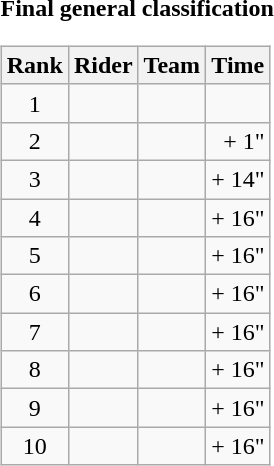<table>
<tr>
<td><strong>Final general classification</strong><br><table class="wikitable">
<tr>
<th scope="col">Rank</th>
<th scope="col">Rider</th>
<th scope="col">Team</th>
<th scope="col">Time</th>
</tr>
<tr>
<td style="text-align:center;">1</td>
<td></td>
<td></td>
<td style="text-align:right;"></td>
</tr>
<tr>
<td style="text-align:center;">2</td>
<td></td>
<td></td>
<td style="text-align:right;">+ 1"</td>
</tr>
<tr>
<td style="text-align:center;">3</td>
<td></td>
<td></td>
<td style="text-align:right;">+ 14"</td>
</tr>
<tr>
<td style="text-align:center;">4</td>
<td></td>
<td></td>
<td style="text-align:right;">+ 16"</td>
</tr>
<tr>
<td style="text-align:center;">5</td>
<td></td>
<td></td>
<td style="text-align:right;">+ 16"</td>
</tr>
<tr>
<td style="text-align:center;">6</td>
<td></td>
<td></td>
<td style="text-align:right;">+ 16"</td>
</tr>
<tr>
<td style="text-align:center;">7</td>
<td></td>
<td></td>
<td style="text-align:right;">+ 16"</td>
</tr>
<tr>
<td style="text-align:center;">8</td>
<td></td>
<td></td>
<td style="text-align:right;">+ 16"</td>
</tr>
<tr>
<td style="text-align:center;">9</td>
<td></td>
<td></td>
<td style="text-align:right;">+ 16"</td>
</tr>
<tr>
<td style="text-align:center;">10</td>
<td></td>
<td></td>
<td style="text-align:right;">+ 16"</td>
</tr>
</table>
</td>
</tr>
</table>
